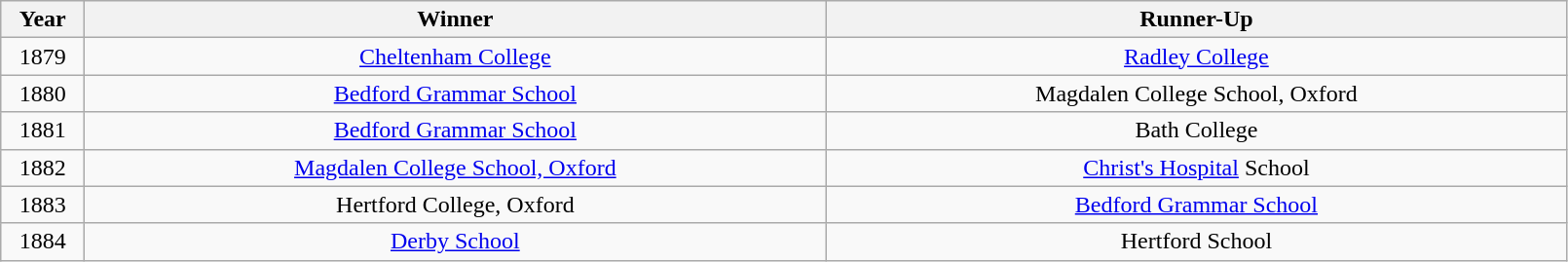<table class="wikitable" style="text-align:center">
<tr>
<th width=50>Year</th>
<th width=500>Winner</th>
<th width=500>Runner-Up</th>
</tr>
<tr>
<td>1879</td>
<td><a href='#'>Cheltenham College</a></td>
<td><a href='#'>Radley College</a></td>
</tr>
<tr>
<td>1880</td>
<td><a href='#'>Bedford Grammar School</a></td>
<td>Magdalen College School, Oxford</td>
</tr>
<tr>
<td>1881</td>
<td><a href='#'>Bedford Grammar School</a></td>
<td>Bath College</td>
</tr>
<tr>
<td>1882</td>
<td><a href='#'>Magdalen College School, Oxford</a></td>
<td><a href='#'>Christ's Hospital</a> School</td>
</tr>
<tr>
<td>1883</td>
<td>Hertford College, Oxford</td>
<td><a href='#'>Bedford Grammar School</a></td>
</tr>
<tr>
<td>1884</td>
<td><a href='#'>Derby School</a></td>
<td>Hertford School</td>
</tr>
</table>
